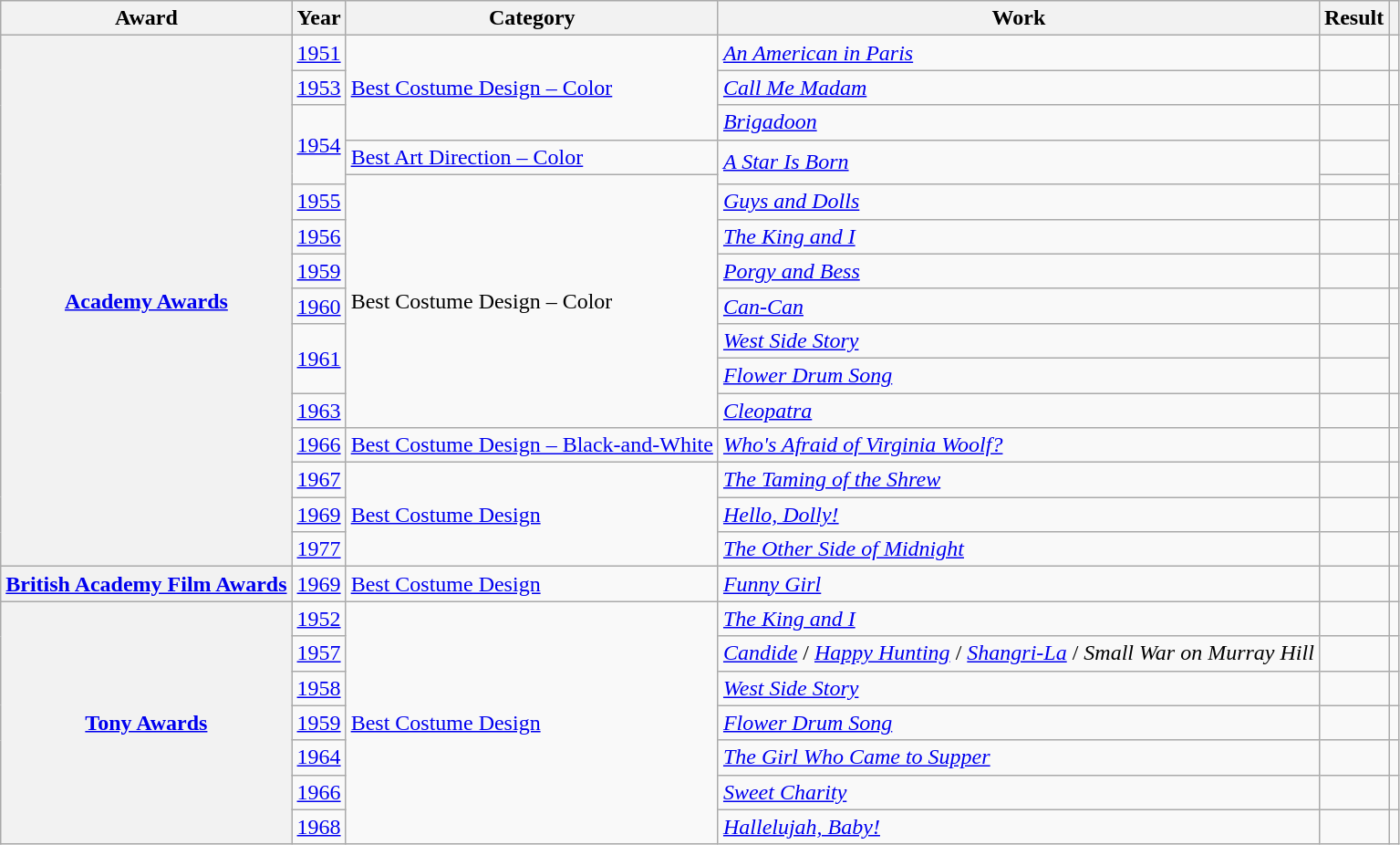<table class="wikitable">
<tr>
<th>Award</th>
<th>Year</th>
<th>Category</th>
<th>Work</th>
<th>Result</th>
<th class="unsortable"></th>
</tr>
<tr>
<th rowspan="16" scope="row" style="text-align:center;"><a href='#'>Academy Awards</a></th>
<td style="text-align:center;"><a href='#'>1951</a></td>
<td rowspan="3"><a href='#'>Best Costume Design – Color</a></td>
<td><em><a href='#'>An American in Paris</a></em></td>
<td></td>
<td style="text-align:center;"></td>
</tr>
<tr>
<td style="text-align:center;"><a href='#'>1953</a></td>
<td><em><a href='#'>Call Me Madam</a></em></td>
<td></td>
<td style="text-align:center;"></td>
</tr>
<tr>
<td rowspan="3", style="text-align:center;"><a href='#'>1954</a></td>
<td><em><a href='#'>Brigadoon</a></em></td>
<td></td>
<td rowspan="3", style="text-align:center;"></td>
</tr>
<tr>
<td><a href='#'>Best Art Direction – Color</a></td>
<td rowspan="2"><em><a href='#'>A Star Is Born</a></em></td>
<td></td>
</tr>
<tr>
<td rowspan="8">Best Costume Design – Color</td>
<td></td>
</tr>
<tr>
<td style="text-align:center;"><a href='#'>1955</a></td>
<td><em><a href='#'>Guys and Dolls</a></em></td>
<td></td>
<td style="text-align:center;"></td>
</tr>
<tr>
<td style="text-align:center;"><a href='#'>1956</a></td>
<td><em><a href='#'>The King and I</a></em></td>
<td></td>
<td style="text-align:center;"></td>
</tr>
<tr>
<td style="text-align:center;"><a href='#'>1959</a></td>
<td><em><a href='#'>Porgy and Bess</a></em></td>
<td></td>
<td style="text-align:center;"></td>
</tr>
<tr>
<td style="text-align:center;"><a href='#'>1960</a></td>
<td><em><a href='#'>Can-Can</a></em></td>
<td></td>
<td style="text-align:center;"></td>
</tr>
<tr>
<td rowspan="2", style="text-align:center;"><a href='#'>1961</a></td>
<td><em><a href='#'>West Side Story</a></em></td>
<td></td>
<td rowspan="2", style="text-align:center;"></td>
</tr>
<tr>
<td><em><a href='#'>Flower Drum Song</a></em></td>
<td></td>
</tr>
<tr>
<td style="text-align:center;"><a href='#'>1963</a></td>
<td><em><a href='#'>Cleopatra</a></em></td>
<td></td>
<td style="text-align:center;"></td>
</tr>
<tr>
<td style="text-align:center;"><a href='#'>1966</a></td>
<td><a href='#'>Best Costume Design – Black-and-White</a></td>
<td><em><a href='#'>Who's Afraid of Virginia Woolf?</a></em></td>
<td></td>
<td style="text-align:center;"></td>
</tr>
<tr>
<td style="text-align:center;"><a href='#'>1967</a></td>
<td rowspan="3"><a href='#'>Best Costume Design</a></td>
<td><em><a href='#'>The Taming of the Shrew</a></em></td>
<td></td>
<td style="text-align:center;"></td>
</tr>
<tr>
<td style="text-align:center;"><a href='#'>1969</a></td>
<td><em><a href='#'>Hello, Dolly!</a></em></td>
<td></td>
<td style="text-align:center;"></td>
</tr>
<tr>
<td style="text-align:center;"><a href='#'>1977</a></td>
<td><em><a href='#'>The Other Side of Midnight</a></em></td>
<td></td>
<td style="text-align:center;"></td>
</tr>
<tr>
<th scope="row" style="text-align:center;"><a href='#'>British Academy Film Awards</a></th>
<td style="text-align:center;"><a href='#'>1969</a></td>
<td><a href='#'>Best Costume Design</a></td>
<td><em><a href='#'>Funny Girl</a></em></td>
<td></td>
<td style="text-align:center;"></td>
</tr>
<tr>
<th rowspan="7" scope="row" style="text-align:center;"><a href='#'>Tony Awards</a></th>
<td style="text-align:center;"><a href='#'>1952</a></td>
<td rowspan="7"><a href='#'>Best Costume Design</a></td>
<td><em><a href='#'>The King and I</a></em></td>
<td></td>
<td style="text-align:center;"></td>
</tr>
<tr>
<td style="text-align:center;"><a href='#'>1957</a></td>
<td><em><a href='#'>Candide</a></em> / <em><a href='#'>Happy Hunting</a></em> / <em><a href='#'>Shangri-La</a></em> / <em>Small War on Murray Hill</em></td>
<td></td>
<td style="text-align:center;"></td>
</tr>
<tr>
<td style="text-align:center;"><a href='#'>1958</a></td>
<td><em><a href='#'>West Side Story</a></em></td>
<td></td>
<td style="text-align:center;"></td>
</tr>
<tr>
<td style="text-align:center;"><a href='#'>1959</a></td>
<td><em><a href='#'>Flower Drum Song</a></em></td>
<td></td>
<td style="text-align:center;"></td>
</tr>
<tr>
<td style="text-align:center;"><a href='#'>1964</a></td>
<td><em><a href='#'>The Girl Who Came to Supper</a></em></td>
<td></td>
<td style="text-align:center;"></td>
</tr>
<tr>
<td style="text-align:center;"><a href='#'>1966</a></td>
<td><em><a href='#'>Sweet Charity</a></em></td>
<td></td>
<td style="text-align:center;"></td>
</tr>
<tr>
<td style="text-align:center;"><a href='#'>1968</a></td>
<td><em><a href='#'>Hallelujah, Baby!</a></em></td>
<td></td>
<td style="text-align:center;"></td>
</tr>
</table>
